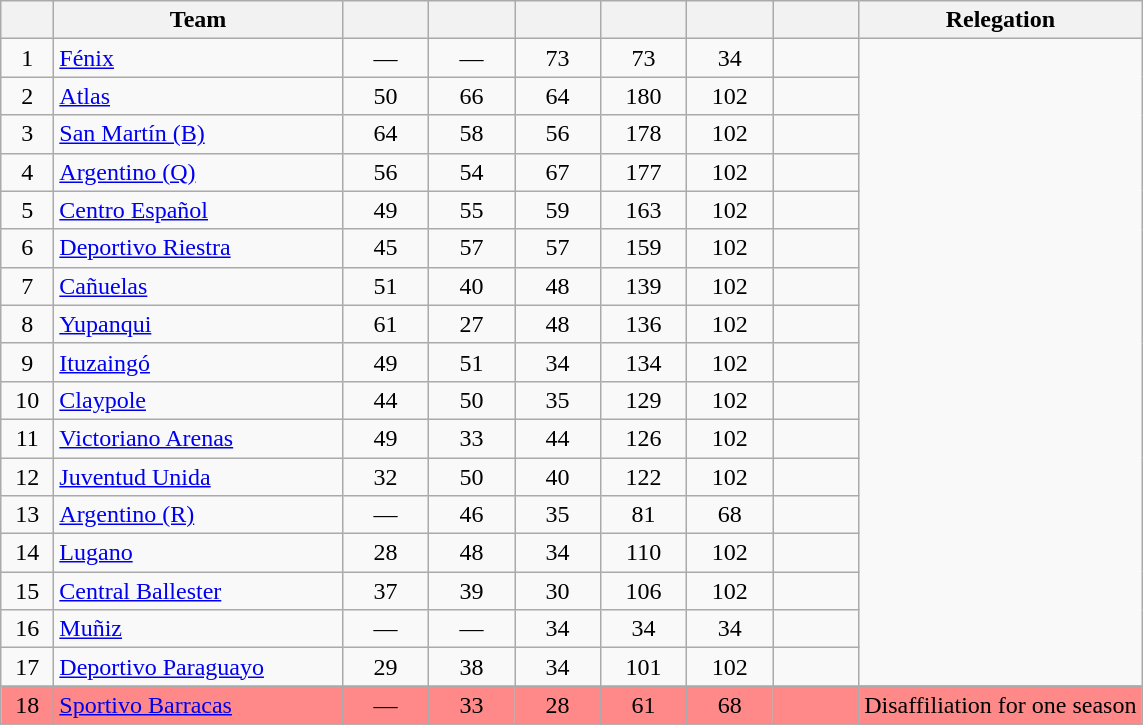<table class="wikitable" style="text-align: center;">
<tr>
<th width=28><br></th>
<th width=185>Team</th>
<th width=50></th>
<th width=50></th>
<th width=50></th>
<th width=50></th>
<th width=50></th>
<th width=50><br></th>
<th>Relegation</th>
</tr>
<tr>
<td>1</td>
<td align="left"><a href='#'>Fénix</a></td>
<td>—</td>
<td>—</td>
<td>73</td>
<td>73</td>
<td>34</td>
<td><strong></strong></td>
</tr>
<tr>
<td>2</td>
<td align="left"><a href='#'>Atlas</a></td>
<td>50</td>
<td>66</td>
<td>64</td>
<td>180</td>
<td>102</td>
<td><strong></strong></td>
</tr>
<tr>
<td>3</td>
<td align="left"><a href='#'>San Martín (B)</a></td>
<td>64</td>
<td>58</td>
<td>56</td>
<td>178</td>
<td>102</td>
<td><strong></strong></td>
</tr>
<tr>
<td>4</td>
<td align="left"><a href='#'>Argentino (Q)</a></td>
<td>56</td>
<td>54</td>
<td>67</td>
<td>177</td>
<td>102</td>
<td><strong></strong></td>
</tr>
<tr>
<td>5</td>
<td align="left"><a href='#'>Centro Español</a></td>
<td>49</td>
<td>55</td>
<td>59</td>
<td>163</td>
<td>102</td>
<td><strong></strong></td>
</tr>
<tr>
<td>6</td>
<td align="left"><a href='#'>Deportivo Riestra</a></td>
<td>45</td>
<td>57</td>
<td>57</td>
<td>159</td>
<td>102</td>
<td><strong></strong></td>
</tr>
<tr>
<td>7</td>
<td align="left"><a href='#'>Cañuelas</a></td>
<td>51</td>
<td>40</td>
<td>48</td>
<td>139</td>
<td>102</td>
<td><strong></strong></td>
</tr>
<tr>
<td>8</td>
<td align="left"><a href='#'>Yupanqui</a></td>
<td>61</td>
<td>27</td>
<td>48</td>
<td>136</td>
<td>102</td>
<td><strong></strong></td>
</tr>
<tr>
<td>9</td>
<td align="left"><a href='#'>Ituzaingó</a></td>
<td>49</td>
<td>51</td>
<td>34</td>
<td>134</td>
<td>102</td>
<td><strong></strong></td>
</tr>
<tr>
<td>10</td>
<td align="left"><a href='#'>Claypole</a></td>
<td>44</td>
<td>50</td>
<td>35</td>
<td>129</td>
<td>102</td>
<td><strong></strong></td>
</tr>
<tr>
<td>11</td>
<td align="left"><a href='#'>Victoriano Arenas</a></td>
<td>49</td>
<td>33</td>
<td>44</td>
<td>126</td>
<td>102</td>
<td><strong></strong></td>
</tr>
<tr>
<td>12</td>
<td align="left"><a href='#'>Juventud Unida</a></td>
<td>32</td>
<td>50</td>
<td>40</td>
<td>122</td>
<td>102</td>
<td><strong></strong></td>
</tr>
<tr>
<td>13</td>
<td align="left"><a href='#'>Argentino (R)</a></td>
<td>—</td>
<td>46</td>
<td>35</td>
<td>81</td>
<td>68</td>
<td><strong></strong></td>
</tr>
<tr>
<td>14</td>
<td align="left"><a href='#'>Lugano</a></td>
<td>28</td>
<td>48</td>
<td>34</td>
<td>110</td>
<td>102</td>
<td><strong></strong></td>
</tr>
<tr>
<td>15</td>
<td align="left"><a href='#'>Central Ballester</a></td>
<td>37</td>
<td>39</td>
<td>30</td>
<td>106</td>
<td>102</td>
<td><strong></strong></td>
</tr>
<tr>
<td>16</td>
<td align="left"><a href='#'>Muñiz</a></td>
<td>—</td>
<td>—</td>
<td>34</td>
<td>34</td>
<td>34</td>
<td><strong></strong></td>
</tr>
<tr>
<td>17</td>
<td align="left"><a href='#'>Deportivo Paraguayo</a></td>
<td>29</td>
<td>38</td>
<td>34</td>
<td>101</td>
<td>102</td>
<td><strong></strong></td>
</tr>
<tr bgcolor=#FF8888>
<td>18</td>
<td align="left"><a href='#'>Sportivo Barracas</a></td>
<td>—</td>
<td>33</td>
<td>28</td>
<td>61</td>
<td>68</td>
<td><strong></strong></td>
<td bgcolor=#FF8888>Disaffiliation for one season</td>
</tr>
<tr>
</tr>
</table>
